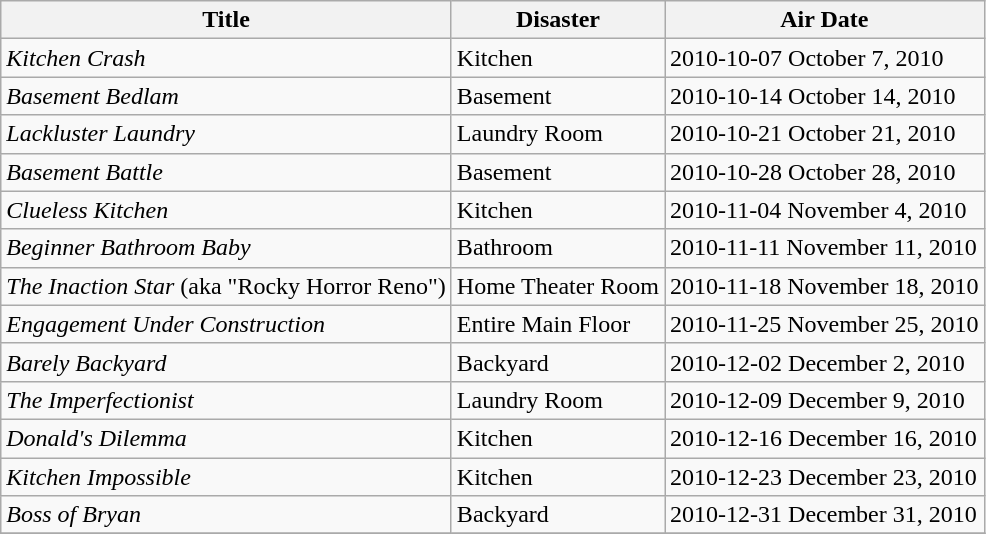<table class="wikitable sortable">
<tr>
<th>Title</th>
<th>Disaster</th>
<th>Air Date</th>
</tr>
<tr>
<td><em>Kitchen Crash</em></td>
<td>Kitchen</td>
<td><span>2010-10-07</span> October 7, 2010</td>
</tr>
<tr>
<td><em>Basement Bedlam</em></td>
<td>Basement</td>
<td><span>2010-10-14</span> October 14, 2010</td>
</tr>
<tr>
<td><em>Lackluster Laundry</em></td>
<td>Laundry Room</td>
<td><span>2010-10-21</span> October 21, 2010</td>
</tr>
<tr>
<td><em>Basement Battle</em></td>
<td>Basement</td>
<td><span>2010-10-28</span> October 28, 2010</td>
</tr>
<tr>
<td><em>Clueless Kitchen</em></td>
<td>Kitchen</td>
<td><span>2010-11-04</span> November 4, 2010</td>
</tr>
<tr>
<td><em>Beginner Bathroom Baby</em></td>
<td>Bathroom</td>
<td><span>2010-11-11</span> November 11, 2010</td>
</tr>
<tr>
<td><em>The Inaction Star</em> (aka "Rocky Horror Reno")</td>
<td>Home Theater Room</td>
<td><span>2010-11-18</span> November 18, 2010</td>
</tr>
<tr>
<td><em>Engagement Under Construction</em></td>
<td>Entire Main Floor</td>
<td><span>2010-11-25</span> November 25, 2010</td>
</tr>
<tr>
<td><em>Barely Backyard</em></td>
<td>Backyard</td>
<td><span>2010-12-02</span> December 2, 2010</td>
</tr>
<tr>
<td><em>The Imperfectionist</em></td>
<td>Laundry Room</td>
<td><span>2010-12-09</span> December 9, 2010</td>
</tr>
<tr>
<td><em>Donald's Dilemma</em></td>
<td>Kitchen</td>
<td><span>2010-12-16</span> December 16, 2010</td>
</tr>
<tr>
<td><em>Kitchen Impossible</em></td>
<td>Kitchen</td>
<td><span>2010-12-23</span> December 23, 2010</td>
</tr>
<tr>
<td><em>Boss of Bryan</em></td>
<td>Backyard</td>
<td><span>2010-12-31</span> December 31, 2010</td>
</tr>
<tr>
</tr>
</table>
